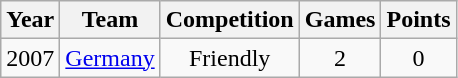<table class="wikitable">
<tr>
<th>Year</th>
<th>Team</th>
<th>Competition</th>
<th>Games</th>
<th>Points</th>
</tr>
<tr align="center">
<td>2007</td>
<td><a href='#'>Germany</a></td>
<td>Friendly</td>
<td>2</td>
<td>0</td>
</tr>
</table>
